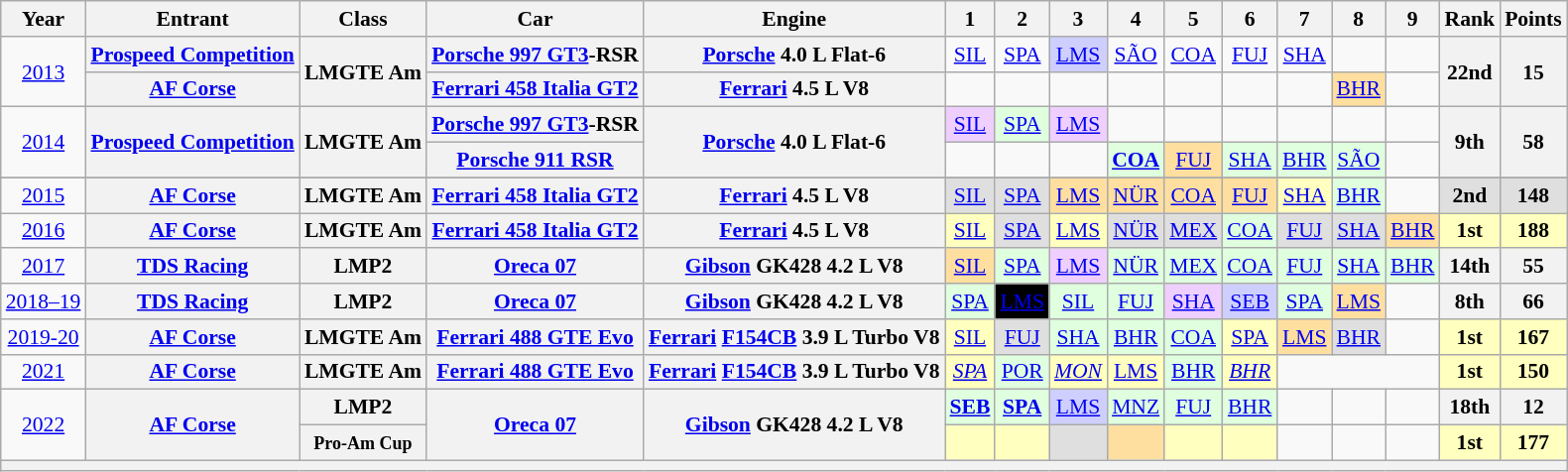<table class="wikitable" style="text-align:center; font-size:90%">
<tr>
<th>Year</th>
<th>Entrant</th>
<th>Class</th>
<th>Car</th>
<th>Engine</th>
<th>1</th>
<th>2</th>
<th>3</th>
<th>4</th>
<th>5</th>
<th>6</th>
<th>7</th>
<th>8</th>
<th>9</th>
<th>Rank</th>
<th>Points</th>
</tr>
<tr>
<td rowspan=2><a href='#'>2013</a></td>
<th><a href='#'>Prospeed Competition</a></th>
<th rowspan=2>LMGTE Am</th>
<th><a href='#'>Porsche 997 GT3</a>-RSR</th>
<th><a href='#'>Porsche</a> 4.0 L Flat-6</th>
<td><a href='#'>SIL</a></td>
<td><a href='#'>SPA</a></td>
<td style="background:#CFCFFF;"><a href='#'>LMS</a><br></td>
<td><a href='#'>SÃO</a></td>
<td><a href='#'>COA</a></td>
<td><a href='#'>FUJ</a></td>
<td><a href='#'>SHA</a></td>
<td></td>
<td></td>
<th rowspan=2>22nd</th>
<th rowspan=2>15</th>
</tr>
<tr>
<th><a href='#'>AF Corse</a></th>
<th><a href='#'>Ferrari 458 Italia GT2</a></th>
<th><a href='#'>Ferrari</a> 4.5 L V8</th>
<td></td>
<td></td>
<td></td>
<td></td>
<td></td>
<td></td>
<td></td>
<td style="background:#FFDF9F;"><a href='#'>BHR</a><br></td>
</tr>
<tr>
<td rowspan=2><a href='#'>2014</a></td>
<th rowspan=2><a href='#'>Prospeed Competition</a></th>
<th rowspan=2>LMGTE Am</th>
<th><a href='#'>Porsche 997 GT3</a>-RSR</th>
<th rowspan=2><a href='#'>Porsche</a> 4.0 L Flat-6</th>
<td style="background:#EFCFFF;"><a href='#'>SIL</a><br></td>
<td style="background:#DFFFDF;"><a href='#'>SPA</a><br></td>
<td style="background:#EFCFFF;"><a href='#'>LMS</a><br></td>
<td></td>
<td></td>
<td></td>
<td></td>
<td></td>
<td></td>
<th rowspan=2>9th</th>
<th rowspan=2>58</th>
</tr>
<tr>
<th><a href='#'>Porsche 911 RSR</a></th>
<td></td>
<td></td>
<td></td>
<td style="background:#DFFFDF;"><strong><a href='#'>COA</a></strong><br></td>
<td style="background:#FFDF9F;"><a href='#'>FUJ</a><br></td>
<td style="background:#DFFFDF;"><a href='#'>SHA</a><br></td>
<td style="background:#DFFFDF;"><a href='#'>BHR</a><br></td>
<td style="background:#DFFFDF;"><a href='#'>SÃO</a><br></td>
<td></td>
</tr>
<tr>
</tr>
<tr>
<td><a href='#'>2015</a></td>
<th><a href='#'>AF Corse</a></th>
<th>LMGTE Am</th>
<th><a href='#'>Ferrari 458 Italia GT2</a></th>
<th><a href='#'>Ferrari</a> 4.5 L V8</th>
<td style="background:#DFDFDF;"><a href='#'>SIL</a><br></td>
<td style="background:#DFDFDF;"><a href='#'>SPA</a><br></td>
<td style="background:#FFDF9F;"><a href='#'>LMS</a><br></td>
<td style="background:#FFDF9F;"><a href='#'>NÜR</a><br></td>
<td style="background:#FFDF9F;"><a href='#'>COA</a><br></td>
<td style="background:#FFDF9F;"><a href='#'>FUJ</a><br></td>
<td style="background:#FFFFBF;"><a href='#'>SHA</a><br></td>
<td style="background:#DFFFDF;"><a href='#'>BHR</a><br></td>
<td></td>
<th style="background:#DFDFDF;">2nd</th>
<th style="background:#DFDFDF;">148</th>
</tr>
<tr>
<td><a href='#'>2016</a></td>
<th><a href='#'>AF Corse</a></th>
<th>LMGTE Am</th>
<th><a href='#'>Ferrari 458 Italia GT2</a></th>
<th><a href='#'>Ferrari</a> 4.5 L V8</th>
<td style="background:#FFFFBF;"><a href='#'>SIL</a><br></td>
<td style="background:#DFDFDF;"><a href='#'>SPA</a><br></td>
<td style="background:#FFFFBF;"><a href='#'>LMS</a><br></td>
<td style="background:#DFDFDF;"><a href='#'>NÜR</a><br></td>
<td style="background:#DFDFDF;"><a href='#'>MEX</a><br></td>
<td style="background:#DFFFDF;"><a href='#'>COA</a><br></td>
<td style="background:#DFDFDF;"><a href='#'>FUJ</a><br></td>
<td style="background:#DFDFDF;"><a href='#'>SHA</a><br></td>
<td style="background:#FFDF9F;"><a href='#'>BHR</a><br></td>
<th style="background:#FFFFBF;">1st</th>
<th style="background:#FFFFBF;">188</th>
</tr>
<tr>
<td><a href='#'>2017</a></td>
<th><a href='#'>TDS Racing</a></th>
<th>LMP2</th>
<th><a href='#'>Oreca 07</a></th>
<th><a href='#'>Gibson</a> GK428 4.2 L V8</th>
<td style="background:#FFDF9F;"><a href='#'>SIL</a><br></td>
<td style="background:#DFFFDF;"><a href='#'>SPA</a><br></td>
<td style="background:#EFCFFF;"><a href='#'>LMS</a><br></td>
<td style="background:#DFFFDF;"><a href='#'>NÜR</a><br></td>
<td style="background:#DFFFDF;"><a href='#'>MEX</a><br></td>
<td style="background:#DFFFDF;"><a href='#'>COA</a><br></td>
<td style="background:#DFFFDF;"><a href='#'>FUJ</a><br></td>
<td style="background:#DFFFDF;"><a href='#'>SHA</a><br></td>
<td style="background:#DFFFDF;"><a href='#'>BHR</a><br></td>
<th>14th</th>
<th>55</th>
</tr>
<tr>
<td><a href='#'>2018–19</a></td>
<th><a href='#'>TDS Racing</a></th>
<th>LMP2</th>
<th><a href='#'>Oreca 07</a></th>
<th><a href='#'>Gibson</a> GK428 4.2 L V8</th>
<td style="background:#DFFFDF;"><a href='#'>SPA</a><br></td>
<td style="background:#000000; color:white"><a href='#'><span>LMS</span></a><br></td>
<td style="background:#DFFFDF;"><a href='#'>SIL</a><br></td>
<td style="background:#DFFFDF;"><a href='#'>FUJ</a><br></td>
<td style="background:#EFCFFF;"><a href='#'>SHA</a><br></td>
<td style="background:#CFCFFF;"><a href='#'>SEB</a><br></td>
<td style="background:#DFFFDF;"><a href='#'>SPA</a><br></td>
<td style="background:#FFDF9F;"><a href='#'>LMS</a><br></td>
<td></td>
<th>8th</th>
<th>66</th>
</tr>
<tr>
<td><a href='#'>2019-20</a></td>
<th><a href='#'>AF Corse</a></th>
<th>LMGTE Am</th>
<th><a href='#'>Ferrari 488 GTE Evo</a></th>
<th><a href='#'>Ferrari</a> <a href='#'>F154CB</a> 3.9 L Turbo V8</th>
<td style="background:#FFFFBF;"><a href='#'>SIL</a><br></td>
<td style="background:#DFDFDF;"><a href='#'>FUJ</a><br></td>
<td style="background:#DFFFDF;"><a href='#'>SHA</a><br></td>
<td style="background:#DFFFDF;"><a href='#'>BHR</a><br></td>
<td style="background:#DFFFDF;"><a href='#'>COA</a><br></td>
<td style="background:#FFFFBF;"><a href='#'>SPA</a><br></td>
<td style="background:#FFDF9F;"><a href='#'>LMS</a><br></td>
<td style="background:#DFDFDF;"><a href='#'>BHR</a><br></td>
<td></td>
<th style="background:#FFFFBF;">1st</th>
<th style="background:#FFFFBF;">167</th>
</tr>
<tr>
<td><a href='#'>2021</a></td>
<th><a href='#'>AF Corse</a></th>
<th>LMGTE Am</th>
<th><a href='#'>Ferrari 488 GTE Evo</a></th>
<th><a href='#'>Ferrari</a> <a href='#'>F154CB</a> 3.9 L Turbo V8</th>
<td style="background:#FFFFBF;"><em><a href='#'>SPA</a></em><br></td>
<td style="background:#DFFFDF;"><a href='#'>POR</a><br></td>
<td style="background:#FFFFBF;"><em><a href='#'>MON</a></em><br></td>
<td style="background:#FFFFBF;"><a href='#'>LMS</a><br></td>
<td style="background:#DFFFDF;"><a href='#'>BHR</a><br></td>
<td style="background:#FFFFBF;"><em><a href='#'>BHR</a></em><br></td>
<td colspan=3></td>
<th style="background:#FFFFBF;">1st</th>
<th style="background:#FFFFBF;">150</th>
</tr>
<tr>
<td rowspan="2"><a href='#'>2022</a></td>
<th rowspan="2"><a href='#'>AF Corse</a></th>
<th>LMP2</th>
<th rowspan="2"><a href='#'>Oreca 07</a></th>
<th rowspan="2"><a href='#'>Gibson</a> GK428 4.2 L V8</th>
<td style="background:#DFFFDF;"><strong><a href='#'>SEB</a></strong><br></td>
<td style="background:#DFFFDF;"><strong><a href='#'>SPA</a></strong><br></td>
<td style="background:#CFCFFF;"><a href='#'>LMS</a><br></td>
<td style="background:#DFFFDF;"><a href='#'>MNZ</a><br></td>
<td style="background:#DFFFDF;"><a href='#'>FUJ</a><br></td>
<td style="background:#DFFFDF;"><a href='#'>BHR</a><br></td>
<td></td>
<td></td>
<td></td>
<th>18th</th>
<th>12</th>
</tr>
<tr>
<th><small>Pro-Am Cup</small></th>
<td style="background:#FFFFBF;"></td>
<td style="background:#FFFFBF;"></td>
<td style="background:#DFDFDF;"></td>
<td style="background:#FFDF9F;"></td>
<td style="background:#FFFFBF;"></td>
<td style="background:#FFFFBF;"></td>
<td></td>
<td></td>
<td></td>
<th style="background:#FFFFBF;">1st</th>
<th style="background:#FFFFBF;">177</th>
</tr>
<tr>
<th colspan="16"></th>
</tr>
</table>
